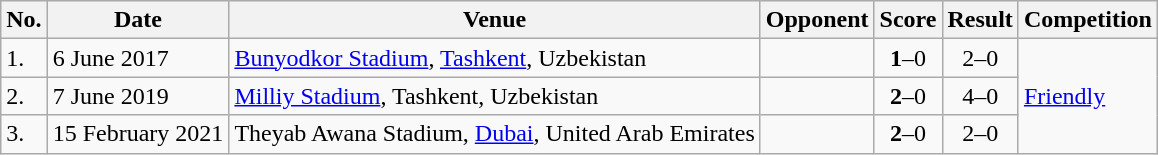<table class="wikitable" style="font-size:100%;">
<tr>
<th>No.</th>
<th>Date</th>
<th>Venue</th>
<th>Opponent</th>
<th>Score</th>
<th>Result</th>
<th>Competition</th>
</tr>
<tr>
<td>1.</td>
<td>6 June 2017</td>
<td><a href='#'>Bunyodkor Stadium</a>, <a href='#'>Tashkent</a>, Uzbekistan</td>
<td></td>
<td align=center><strong>1</strong>–0</td>
<td align=center>2–0</td>
<td rowspan=3><a href='#'>Friendly</a></td>
</tr>
<tr>
<td>2.</td>
<td>7 June 2019</td>
<td><a href='#'>Milliy Stadium</a>, Tashkent, Uzbekistan</td>
<td></td>
<td align=center><strong>2</strong>–0</td>
<td align=center>4–0</td>
</tr>
<tr>
<td>3.</td>
<td>15 February 2021</td>
<td>Theyab Awana Stadium, <a href='#'>Dubai</a>, United Arab Emirates</td>
<td></td>
<td align=center><strong>2</strong>–0</td>
<td align=center>2–0</td>
</tr>
</table>
